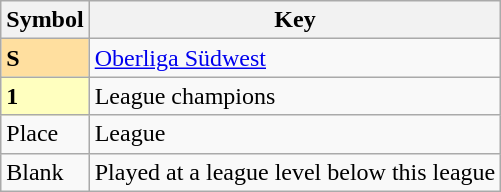<table class="wikitable" align="center">
<tr>
<th>Symbol</th>
<th>Key</th>
</tr>
<tr>
<td style="background:#ffdf9f;"><strong>S</strong></td>
<td><a href='#'>Oberliga Südwest</a></td>
</tr>
<tr>
<td bgcolor="#ffffbf"><strong>1</strong></td>
<td>League champions</td>
</tr>
<tr>
<td>Place</td>
<td>League</td>
</tr>
<tr>
<td>Blank</td>
<td>Played at a league level below this league</td>
</tr>
</table>
